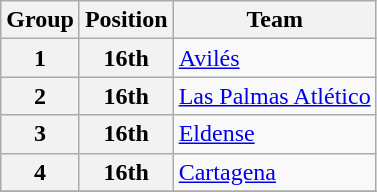<table class="wikitable">
<tr>
<th>Group</th>
<th>Position</th>
<th>Team</th>
</tr>
<tr>
<th>1</th>
<th>16th</th>
<td><a href='#'>Avilés</a></td>
</tr>
<tr>
<th>2</th>
<th>16th</th>
<td><a href='#'>Las Palmas Atlético</a></td>
</tr>
<tr>
<th>3</th>
<th>16th</th>
<td><a href='#'>Eldense</a></td>
</tr>
<tr>
<th>4</th>
<th>16th</th>
<td><a href='#'>Cartagena</a></td>
</tr>
<tr>
</tr>
</table>
